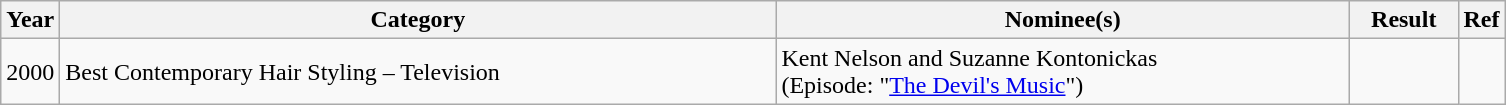<table class="wikitable">
<tr>
<th>Year</th>
<th width=470>Category</th>
<th width=375>Nominee(s)</th>
<th width=65>Result</th>
<th>Ref</th>
</tr>
<tr>
<td>2000</td>
<td>Best Contemporary Hair Styling – Television</td>
<td>Kent Nelson and Suzanne Kontonickas<br>(Episode: "<a href='#'>The Devil's Music</a>")</td>
<td></td>
<td></td>
</tr>
</table>
